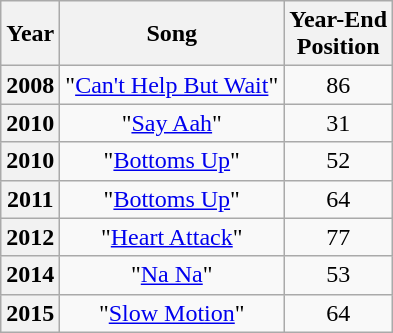<table class="wikitable plainrowheaders" style="text-align:center;" border="1">
<tr>
<th>Year</th>
<th>Song</th>
<th>Year-End<br>Position</th>
</tr>
<tr>
<th scope="row">2008</th>
<td>"<a href='#'>Can't Help But Wait</a>"</td>
<td>86</td>
</tr>
<tr>
<th scope="row">2010</th>
<td>"<a href='#'>Say Aah</a>"</td>
<td>31</td>
</tr>
<tr>
<th scope="row">2010</th>
<td>"<a href='#'>Bottoms Up</a>"</td>
<td>52</td>
</tr>
<tr>
<th scope="row">2011</th>
<td>"<a href='#'>Bottoms Up</a>"</td>
<td>64</td>
</tr>
<tr>
<th scope="row">2012</th>
<td>"<a href='#'>Heart Attack</a>"</td>
<td>77</td>
</tr>
<tr>
<th scope="row">2014</th>
<td>"<a href='#'>Na Na</a>"</td>
<td>53</td>
</tr>
<tr>
<th scope="row">2015</th>
<td>"<a href='#'>Slow Motion</a>"</td>
<td>64</td>
</tr>
</table>
